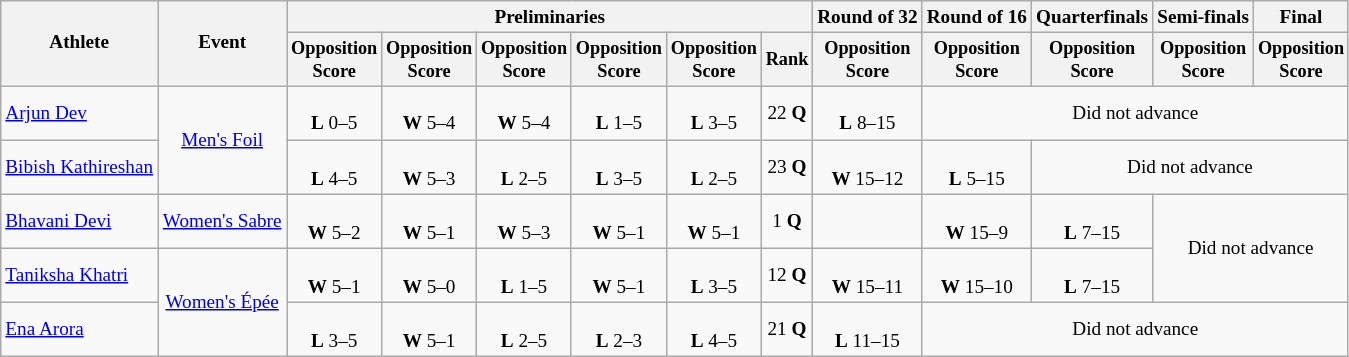<table class="wikitable sortable collapsible" style="text-align:center; font-size:80%">
<tr>
<th rowspan="2">Athlete</th>
<th rowspan="2" width="80px">Event</th>
<th colspan="6">Preliminaries</th>
<th>Round of 32</th>
<th>Round of 16</th>
<th>Quarterfinals</th>
<th>Semi-finals</th>
<th>Final</th>
</tr>
<tr style="font-size:95%">
<th>Opposition<br>Score</th>
<th>Opposition<br>Score</th>
<th>Opposition<br>Score</th>
<th>Opposition<br>Score</th>
<th>Opposition<br>Score</th>
<th>Rank</th>
<th>Opposition<br>Score</th>
<th>Opposition<br>Score</th>
<th>Opposition<br>Score</th>
<th>Opposition<br>Score</th>
<th>Opposition<br>Score</th>
</tr>
<tr>
<td align=left><a href='#'>Arjun Dev</a></td>
<td rowspan="2"><a href='#'>Men's Foil</a></td>
<td><br><strong>L</strong> 0–5</td>
<td><br><strong>W</strong> 5–4</td>
<td><br><strong>W</strong> 5–4</td>
<td><br><strong>L</strong> 1–5</td>
<td><br><strong>L</strong> 3–5</td>
<td>22 <strong>Q</strong></td>
<td><br><strong>L</strong> 8–15</td>
<td colspan="5">Did not advance</td>
</tr>
<tr>
<td align=left><a href='#'>Bibish Kathireshan</a></td>
<td><br><strong>L</strong> 4–5</td>
<td><br><strong>W</strong> 5–3</td>
<td><br><strong>L</strong> 2–5</td>
<td><br><strong>L</strong> 3–5</td>
<td><br><strong>L</strong> 2–5</td>
<td>23 <strong>Q</strong></td>
<td><br><strong>W</strong> 15–12</td>
<td><br><strong>L</strong> 5–15</td>
<td colspan="4">Did not advance</td>
</tr>
<tr>
<td style="text-align:left"><a href='#'>Bhavani Devi</a></td>
<td><a href='#'>Women's Sabre</a></td>
<td><br><strong>W</strong> 5–2</td>
<td><br><strong>W</strong> 5–1</td>
<td><br><strong>W</strong> 5–3</td>
<td><br><strong>W</strong> 5–1</td>
<td><br><strong>W</strong> 5–1</td>
<td>1 <strong>Q</strong></td>
<td></td>
<td><br><strong>W</strong> 15–9</td>
<td><br><strong>L</strong> 7–15</td>
<td colspan="3" rowspan=2>Did not advance</td>
</tr>
<tr>
<td align=left><a href='#'>Taniksha Khatri</a></td>
<td rowspan="2"><a href='#'>Women's Épée</a></td>
<td><br><strong>W</strong> 5–1</td>
<td><br><strong>W</strong> 5–0</td>
<td><br><strong>L</strong> 1–5</td>
<td><br><strong>W</strong> 5–1</td>
<td><br><strong>L</strong> 3–5</td>
<td>12 <strong>Q</strong></td>
<td><br><strong>W</strong> 15–11</td>
<td><br><strong>W</strong> 15–10</td>
<td><br><strong>L</strong> 7–15</td>
</tr>
<tr>
<td align=left><a href='#'>Ena Arora</a></td>
<td><br><strong>L</strong> 3–5</td>
<td><br><strong>W</strong> 5–1</td>
<td><br><strong>L</strong> 2–5</td>
<td><br><strong>L</strong> 2–3</td>
<td><br><strong>L</strong> 4–5</td>
<td>21 <strong>Q</strong></td>
<td><br><strong>L</strong> 11–15</td>
<td colspan="5">Did not advance</td>
</tr>
</table>
